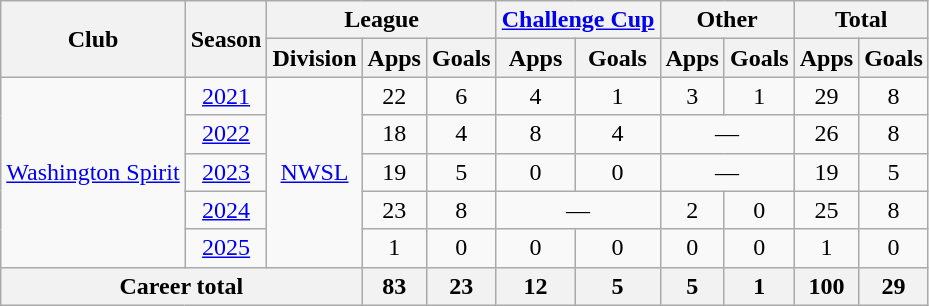<table class="wikitable" style="text-align:center">
<tr>
<th rowspan="2">Club</th>
<th rowspan="2">Season</th>
<th colspan="3">League</th>
<th colspan="2"><a href='#'>Challenge Cup</a></th>
<th colspan="2">Other</th>
<th colspan="2">Total</th>
</tr>
<tr>
<th>Division</th>
<th>Apps</th>
<th>Goals</th>
<th>Apps</th>
<th>Goals</th>
<th>Apps</th>
<th>Goals</th>
<th>Apps</th>
<th>Goals</th>
</tr>
<tr>
<td rowspan="5"><a href='#'>Washington Spirit</a></td>
<td><a href='#'>2021</a></td>
<td rowspan="5"><a href='#'>NWSL</a></td>
<td>22</td>
<td>6</td>
<td>4</td>
<td>1</td>
<td>3</td>
<td>1</td>
<td>29</td>
<td>8</td>
</tr>
<tr>
<td><a href='#'>2022</a></td>
<td>18</td>
<td>4</td>
<td>8</td>
<td>4</td>
<td colspan="2">—</td>
<td>26</td>
<td>8</td>
</tr>
<tr>
<td><a href='#'>2023</a></td>
<td>19</td>
<td>5</td>
<td>0</td>
<td>0</td>
<td colspan="2">—</td>
<td>19</td>
<td>5</td>
</tr>
<tr>
<td><a href='#'>2024</a></td>
<td>23</td>
<td>8</td>
<td colspan="2">—</td>
<td>2</td>
<td>0</td>
<td>25</td>
<td>8</td>
</tr>
<tr>
<td><a href='#'>2025</a></td>
<td>1</td>
<td>0</td>
<td>0</td>
<td>0</td>
<td>0</td>
<td>0</td>
<td>1</td>
<td>0</td>
</tr>
<tr>
<th colspan="3">Career total</th>
<th>83</th>
<th>23</th>
<th>12</th>
<th>5</th>
<th>5</th>
<th>1</th>
<th>100</th>
<th>29</th>
</tr>
</table>
